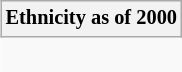<table class="wikitable" style=font-size:85%;white-space:nowrap;line-height:1.3em;border:none;" align=right>
<tr>
<th scope="col">Ethnicity as of 2000</th>
</tr>
<tr>
<td style="border:none;"><br></td>
</tr>
</table>
